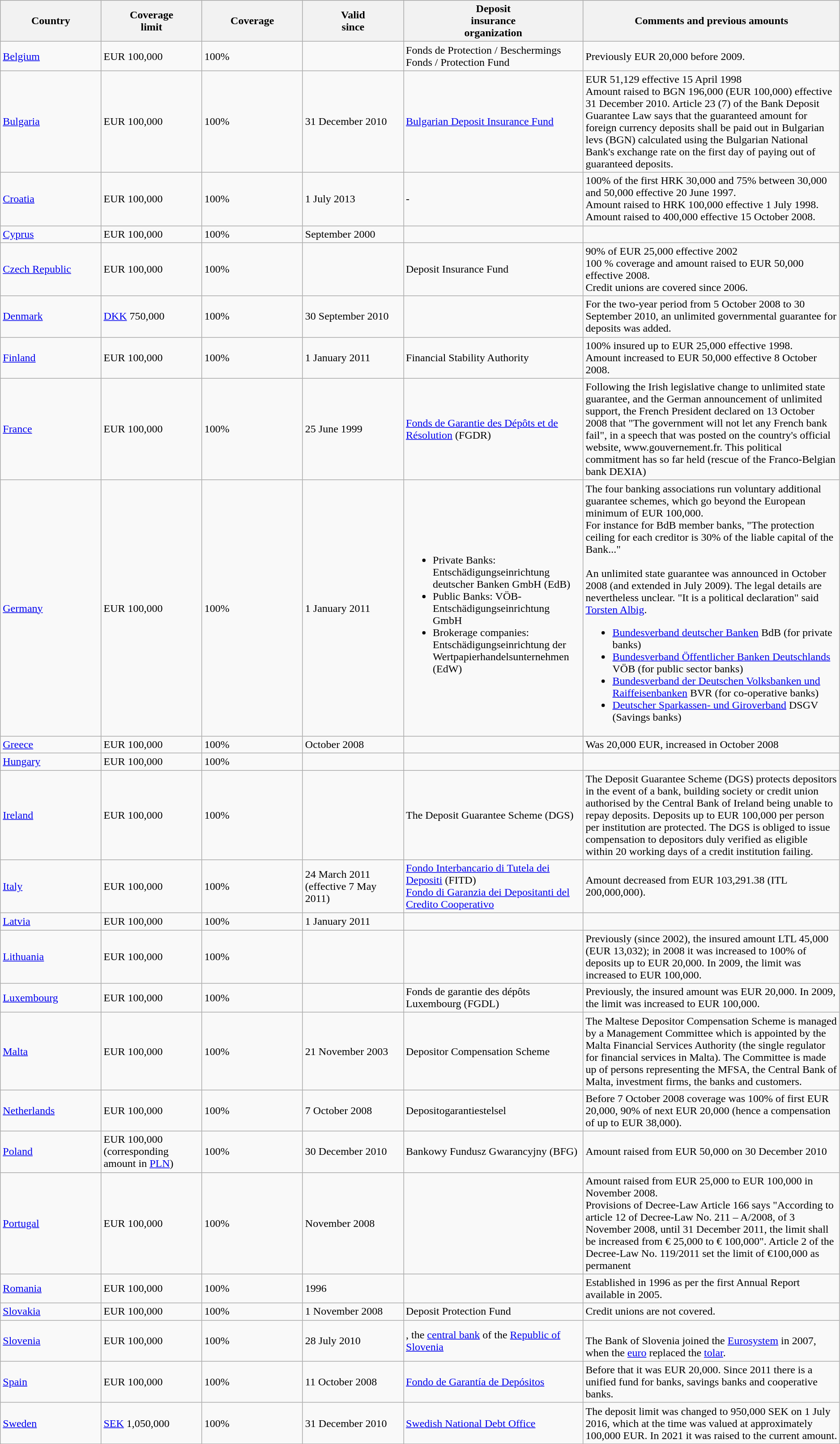<table class=wikitable style="width:99%; margin-right:0">
<tr style="background:lightgrey;">
<th style="width:11%;">Country</th>
<th style="width:11%;">Coverage<br>limit</th>
<th style="width:11%;">Coverage</th>
<th style="width:11%;">Valid<br>since</th>
<th style="width:15%;">Deposit<br>insurance<br>organization</th>
<th style="width:28%;">Comments and previous amounts</th>
</tr>
<tr>
<td><a href='#'>Belgium</a></td>
<td>EUR 100,000</td>
<td>100%</td>
<td></td>
<td>Fonds de Protection / Beschermings Fonds / Protection Fund</td>
<td>Previously EUR 20,000 before 2009.</td>
</tr>
<tr>
<td><a href='#'>Bulgaria</a></td>
<td>EUR 100,000</td>
<td>100%</td>
<td>31 December 2010</td>
<td><a href='#'>Bulgarian Deposit Insurance Fund</a></td>
<td>EUR 51,129 effective 15 April 1998<br>Amount raised to BGN 196,000 (EUR 100,000) effective 31 December 2010. Article 23 (7) of the Bank Deposit Guarantee Law says that the guaranteed amount for foreign currency deposits shall be paid out in Bulgarian levs (BGN) calculated using the Bulgarian National Bank's exchange rate on the first day of paying out of guaranteed deposits.</td>
</tr>
<tr>
<td><a href='#'>Croatia</a></td>
<td>EUR 100,000</td>
<td>100%</td>
<td>1 July 2013</td>
<td> - </td>
<td>100% of the first HRK 30,000 and 75% between 30,000 and 50,000 effective 20 June 1997.<br> Amount raised to HRK 100,000 effective 1 July 1998.<br> Amount raised to 400,000 effective 15 October 2008.</td>
</tr>
<tr>
<td><a href='#'>Cyprus</a></td>
<td>EUR 100,000</td>
<td>100%</td>
<td>September 2000</td>
<td></td>
<td></td>
</tr>
<tr>
<td><a href='#'>Czech Republic</a></td>
<td>EUR 100,000</td>
<td>100%</td>
<td></td>
<td>Deposit Insurance Fund</td>
<td>90% of EUR 25,000 effective 2002<br>100 % coverage and amount raised to EUR 50,000 effective 2008.<br>Credit unions are covered since 2006.</td>
</tr>
<tr>
<td><a href='#'>Denmark</a></td>
<td><a href='#'>DKK</a> 750,000</td>
<td>100%</td>
<td>30 September 2010</td>
<td></td>
<td>For the two-year period from 5 October 2008 to 30 September 2010, an unlimited governmental guarantee for deposits was added.</td>
</tr>
<tr>
<td><a href='#'>Finland</a></td>
<td>EUR 100,000</td>
<td>100%</td>
<td>1 January 2011</td>
<td>Financial Stability Authority</td>
<td>100% insured up to EUR 25,000 effective 1998.<br>Amount increased to EUR 50,000 effective 8 October 2008.</td>
</tr>
<tr>
<td><a href='#'>France</a></td>
<td>EUR 100,000</td>
<td>100%</td>
<td>25 June 1999</td>
<td><a href='#'>Fonds de Garantie des Dépôts et de Résolution</a> (FGDR)</td>
<td>Following the Irish legislative change to unlimited state guarantee, and the German announcement of unlimited support, the French President declared on 13 October 2008 that "The government will not let any French bank fail", in a speech that was posted on the country's official website, www.gouvernement.fr. This political commitment has so far held (rescue of the Franco-Belgian bank DEXIA)</td>
</tr>
<tr>
<td><a href='#'>Germany</a></td>
<td>EUR 100,000</td>
<td>100%</td>
<td>1 January 2011</td>
<td><br><ul><li>Private Banks: Entschädigungseinrichtung deutscher Banken GmbH (EdB)</li><li>Public Banks: VÖB-Entschädigungseinrichtung GmbH</li><li>Brokerage companies: Entschädigungseinrichtung der Wertpapierhandelsunternehmen (EdW)</li></ul></td>
<td>The four banking associations run voluntary additional guarantee schemes, which go beyond the European minimum of EUR 100,000.<br>For instance for BdB member banks, "The protection ceiling for each creditor is 30% of the liable capital of the Bank..." <br> <br>An unlimited state guarantee was announced in October 2008 (and extended in July 2009). The legal details are nevertheless unclear. "It is a political declaration" said <a href='#'>Torsten Albig</a>.<br><ul><li><a href='#'>Bundesverband deutscher Banken</a> BdB (for private banks)</li><li><a href='#'>Bundesverband Öffentlicher Banken Deutschlands</a> VÖB (for public sector banks)</li><li><a href='#'>Bundesverband der Deutschen Volksbanken und Raiffeisenbanken</a> BVR (for co-operative banks)</li><li><a href='#'>Deutscher Sparkassen- und Giroverband</a> DSGV (Savings banks)</li></ul></td>
</tr>
<tr>
<td><a href='#'>Greece</a></td>
<td>EUR 100,000</td>
<td>100%</td>
<td>October 2008</td>
<td></td>
<td>Was 20,000 EUR, increased in October 2008</td>
</tr>
<tr>
<td><a href='#'>Hungary</a></td>
<td>EUR 100,000</td>
<td>100%</td>
<td></td>
<td></td>
<td></td>
</tr>
<tr>
<td><a href='#'>Ireland</a></td>
<td>EUR 100,000</td>
<td>100%</td>
<td></td>
<td>The Deposit Guarantee Scheme (DGS)</td>
<td>The Deposit Guarantee Scheme (DGS) protects depositors in the event of a bank, building society or credit union authorised by the Central Bank of Ireland being unable to repay deposits. Deposits up to EUR 100,000 per person per institution are protected. The DGS is obliged to issue compensation to depositors duly verified as eligible within 20 working days of a credit institution failing.</td>
</tr>
<tr>
<td><a href='#'>Italy</a></td>
<td>EUR 100,000</td>
<td>100%</td>
<td>24 March 2011 (effective 7 May 2011)</td>
<td><a href='#'>Fondo Interbancario di Tutela dei Depositi</a> (FITD)<br><a href='#'>Fondo di Garanzia dei Depositanti del Credito Cooperativo</a></td>
<td>Amount decreased from EUR 103,291.38 (ITL 200,000,000).</td>
</tr>
<tr>
<td><a href='#'>Latvia</a></td>
<td>EUR 100,000</td>
<td>100%</td>
<td>1 January 2011</td>
<td></td>
<td></td>
</tr>
<tr>
<td><a href='#'>Lithuania</a></td>
<td>EUR 100,000</td>
<td>100%</td>
<td></td>
<td></td>
<td>Previously (since 2002), the insured amount LTL 45,000 (EUR 13,032); in 2008 it was increased to 100% of deposits up to EUR 20,000. In 2009, the limit was increased to EUR 100,000.</td>
</tr>
<tr>
<td><a href='#'>Luxembourg</a></td>
<td>EUR 100,000</td>
<td>100%</td>
<td></td>
<td>Fonds de garantie des dépôts Luxembourg (FGDL)</td>
<td>Previously, the insured amount was EUR 20,000. In 2009, the limit was increased to EUR 100,000.</td>
</tr>
<tr>
<td><a href='#'>Malta</a></td>
<td>EUR 100,000</td>
<td>100%</td>
<td>21 November 2003</td>
<td>Depositor Compensation Scheme</td>
<td>The Maltese Depositor Compensation Scheme is managed by a Management Committee which is appointed by the Malta Financial Services Authority (the single regulator for financial services in Malta). The Committee is made up of persons representing the MFSA, the Central Bank of Malta, investment firms, the banks and customers.</td>
</tr>
<tr>
<td><a href='#'>Netherlands</a></td>
<td>EUR 100,000</td>
<td>100%</td>
<td>7 October 2008</td>
<td>Depositogarantiestelsel</td>
<td>Before 7 October 2008 coverage was 100% of first EUR 20,000, 90% of next EUR 20,000 (hence a compensation of up to EUR 38,000).</td>
</tr>
<tr>
<td><a href='#'>Poland</a></td>
<td>EUR 100,000 (corresponding amount in <a href='#'>PLN</a>)</td>
<td>100%</td>
<td>30 December 2010</td>
<td>Bankowy Fundusz Gwarancyjny (BFG)</td>
<td>Amount raised from EUR 50,000 on 30 December 2010</td>
</tr>
<tr>
<td><a href='#'>Portugal</a></td>
<td>EUR 100,000</td>
<td>100%</td>
<td>November 2008</td>
<td></td>
<td>Amount raised from EUR 25,000 to EUR 100,000 in November 2008. <br> Provisions of Decree-Law Article 166 says "According to article 12 of Decree-Law No. 211 – A/2008, of 3 November 2008, until 31 December 2011, the limit shall be increased from € 25,000 to € 100,000". Article 2 of the Decree-Law No. 119/2011 set the limit of €100,000 as permanent</td>
</tr>
<tr>
<td><a href='#'>Romania</a></td>
<td>EUR 100,000</td>
<td>100%</td>
<td>1996</td>
<td></td>
<td>Established in 1996 as per the first Annual Report available in 2005.</td>
</tr>
<tr>
<td><a href='#'>Slovakia</a></td>
<td>EUR 100,000</td>
<td>100%</td>
<td>1 November 2008</td>
<td>Deposit Protection Fund</td>
<td>Credit unions are not covered.</td>
</tr>
<tr>
<td><a href='#'>Slovenia</a></td>
<td>EUR 100,000</td>
<td>100%</td>
<td>28 July 2010</td>
<td>, the <a href='#'>central bank</a> of the <a href='#'>Republic of Slovenia</a></td>
<td> <br>The Bank of Slovenia joined the <a href='#'>Eurosystem</a> in 2007, when the <a href='#'>euro</a> replaced the <a href='#'>tolar</a>.</td>
</tr>
<tr>
<td><a href='#'>Spain</a></td>
<td>EUR 100,000</td>
<td>100%</td>
<td>11 October 2008</td>
<td><a href='#'>Fondo de Garantía de Depósitos</a></td>
<td>Before that it was EUR 20,000. Since 2011 there is a unified fund for banks, savings banks and cooperative banks.</td>
</tr>
<tr>
<td><a href='#'>Sweden</a></td>
<td><a href='#'>SEK</a> 1,050,000</td>
<td>100%</td>
<td>31 December 2010</td>
<td><a href='#'>Swedish National Debt Office</a></td>
<td>The deposit limit was changed to 950,000 SEK on 1 July 2016, which at the time was valued at approximately 100,000 EUR. In 2021 it was raised to the current amount.</td>
</tr>
</table>
